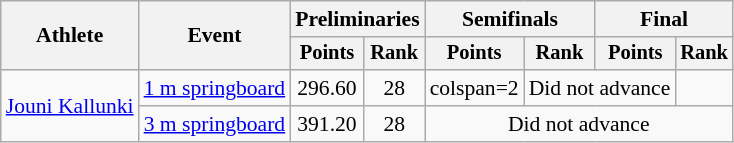<table class=wikitable style="font-size:90%;">
<tr>
<th rowspan="2">Athlete</th>
<th rowspan="2">Event</th>
<th colspan="2">Preliminaries</th>
<th colspan="2">Semifinals</th>
<th colspan="2">Final</th>
</tr>
<tr style="font-size:95%">
<th>Points</th>
<th>Rank</th>
<th>Points</th>
<th>Rank</th>
<th>Points</th>
<th>Rank</th>
</tr>
<tr align=center>
<td align=left rowspan=2><a href='#'>Jouni Kallunki</a></td>
<td align=left><a href='#'>1 m springboard</a></td>
<td>296.60</td>
<td>28</td>
<td>colspan=2 </td>
<td colspan=2>Did not advance</td>
</tr>
<tr align=center>
<td align=left><a href='#'>3 m springboard</a></td>
<td>391.20</td>
<td>28</td>
<td colspan=4>Did not advance</td>
</tr>
</table>
